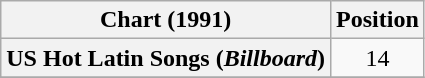<table class="wikitable plainrowheaders " style="text-align:center;">
<tr>
<th scope="col">Chart (1991)</th>
<th scope="col">Position</th>
</tr>
<tr>
<th scope="row">US Hot Latin Songs (<em>Billboard</em>)</th>
<td align="center">14</td>
</tr>
<tr>
</tr>
</table>
